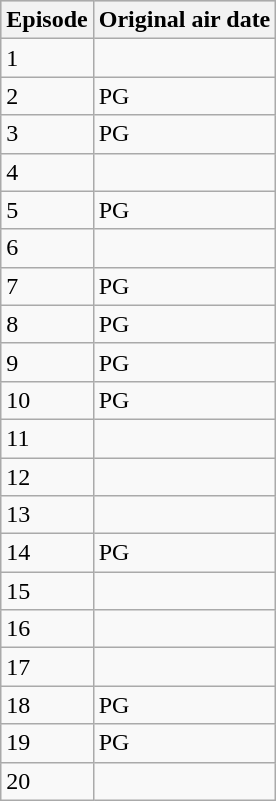<table class="wikitable plainrowheaders">
<tr bgcolor="#CCCCCC">
<th>Episode</th>
<th>Original air date</th>
</tr>
<tr>
<td>1</td>
<td></td>
</tr>
<tr>
<td>2</td>
<td> <span>PG</span></td>
</tr>
<tr>
<td>3</td>
<td> <span>PG</span></td>
</tr>
<tr>
<td>4</td>
<td></td>
</tr>
<tr>
<td>5</td>
<td> <span>PG</span></td>
</tr>
<tr>
<td>6</td>
<td></td>
</tr>
<tr>
<td>7</td>
<td> <span>PG</span></td>
</tr>
<tr>
<td>8</td>
<td> <span>PG</span></td>
</tr>
<tr>
<td>9</td>
<td> <span>PG</span></td>
</tr>
<tr>
<td>10</td>
<td> <span>PG</span></td>
</tr>
<tr>
<td>11</td>
<td></td>
</tr>
<tr>
<td>12</td>
<td></td>
</tr>
<tr>
<td>13</td>
<td></td>
</tr>
<tr>
<td>14</td>
<td> <span>PG</span></td>
</tr>
<tr>
<td>15</td>
<td></td>
</tr>
<tr>
<td>16</td>
<td></td>
</tr>
<tr>
<td>17</td>
<td></td>
</tr>
<tr>
<td>18</td>
<td> <span>PG</span></td>
</tr>
<tr>
<td>19</td>
<td> <span>PG</span></td>
</tr>
<tr>
<td>20</td>
<td></td>
</tr>
</table>
